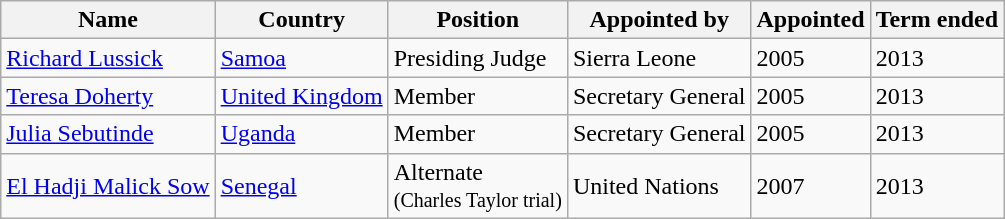<table class="wikitable">
<tr>
<th>Name</th>
<th>Country</th>
<th>Position</th>
<th>Appointed by</th>
<th>Appointed</th>
<th>Term ended</th>
</tr>
<tr>
<td><a href='#'>Richard Lussick</a></td>
<td> <a href='#'>Samoa</a></td>
<td>Presiding Judge</td>
<td>Sierra Leone</td>
<td>2005</td>
<td>2013</td>
</tr>
<tr>
<td><a href='#'>Teresa Doherty</a></td>
<td> <a href='#'>United Kingdom</a></td>
<td>Member</td>
<td>Secretary General</td>
<td>2005</td>
<td>2013</td>
</tr>
<tr>
<td><a href='#'>Julia Sebutinde</a></td>
<td> <a href='#'>Uganda</a></td>
<td>Member</td>
<td>Secretary General</td>
<td>2005</td>
<td>2013</td>
</tr>
<tr>
<td><a href='#'>El Hadji Malick Sow</a></td>
<td> <a href='#'>Senegal</a></td>
<td>Alternate<br><small>(Charles Taylor trial)</small></td>
<td>United Nations</td>
<td>2007</td>
<td>2013</td>
</tr>
</table>
